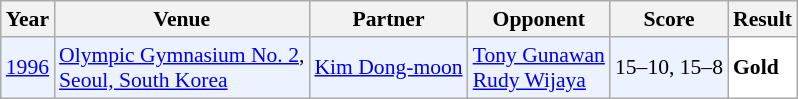<table class="sortable wikitable" style="font-size: 90%;">
<tr>
<th>Year</th>
<th>Venue</th>
<th>Partner</th>
<th>Opponent</th>
<th>Score</th>
<th>Result</th>
</tr>
<tr style="background:#ECF2FF">
<td align="center"><a href='#'>1996</a></td>
<td align="left"><a href='#'>Olympic Gymnasium No. 2</a>,<br><a href='#'>Seoul, South Korea</a></td>
<td align="left"> <a href='#'>Kim Dong-moon</a></td>
<td align="left"> <a href='#'>Tony Gunawan</a> <br>  <a href='#'>Rudy Wijaya</a></td>
<td align="left">15–10, 15–8</td>
<td style="text-align:left; background:white"> <strong>Gold</strong></td>
</tr>
</table>
